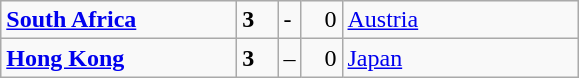<table class="wikitable">
<tr>
<td width=150> <strong><a href='#'>South Africa</a></strong></td>
<td style="width:20px; text-align:left;"><strong>3</strong></td>
<td>-</td>
<td style="width:20px; text-align:right;">0</td>
<td width=150> <a href='#'>Austria</a></td>
</tr>
<tr>
<td> <strong><a href='#'>Hong Kong</a></strong></td>
<td style="text-align:left;"><strong>3</strong></td>
<td>–</td>
<td style="text-align:right;">0</td>
<td> <a href='#'>Japan</a></td>
</tr>
</table>
